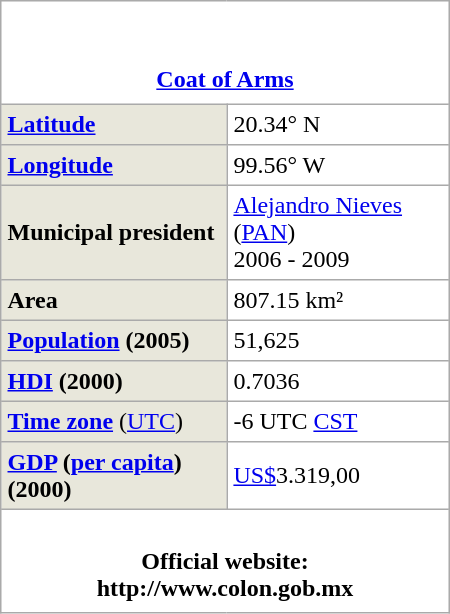<table align=right border=1 cellspacing=0 cellpadding=4 class=toccolours width=300 style="margin: 0 0 1em 1em; border-collapse: collapse; border: 1px #aaa solid">
<tr>
<td align="center" colspan="2"><br><table>
<tr>
<td align="center"><br><strong><a href='#'>Coat of Arms</a></strong></td>
</tr>
</table>
</td>
</tr>
<tr>
<td bgcolor=#E8E7DB><strong><a href='#'>Latitude</a></strong></td>
<td>20.34° N</td>
</tr>
<tr>
<td bgcolor=#E8E7DB><strong><a href='#'>Longitude</a></strong></td>
<td>99.56° W</td>
</tr>
<tr>
<td bgcolor=#E8E7DB><strong>Municipal president</strong></td>
<td><a href='#'>Alejandro Nieves</a> (<a href='#'>PAN</a>)<br>2006 - 2009</td>
</tr>
<tr>
<td bgcolor=#E8E7DB><strong>Area</strong></td>
<td>807.15 km²</td>
</tr>
<tr>
<td bgcolor=#E8E7DB><strong><a href='#'>Population</a> (2005)</strong></td>
<td>51,625</td>
</tr>
<tr>
<td bgcolor=#E8E7DB><strong><a href='#'>HDI</a> (2000)</strong></td>
<td>0.7036</td>
</tr>
<tr>
<td bgcolor=#E8E7DB><strong><a href='#'>Time zone</a></strong> (<a href='#'>UTC</a>)</td>
<td>-6 UTC <a href='#'>CST</a></td>
</tr>
<tr>
<td bgcolor=#E8E7DB><strong><a href='#'>GDP</a> (<a href='#'>per capita</a>) (2000)</strong></td>
<td><a href='#'>US$</a>3.319,00</td>
</tr>
<tr>
<td align="center" colspan="2"><br><table>
<tr>
<td align="center"><strong>Official website: http://www.colon.gob.mx</strong></td>
</tr>
</table>
</td>
</tr>
</table>
